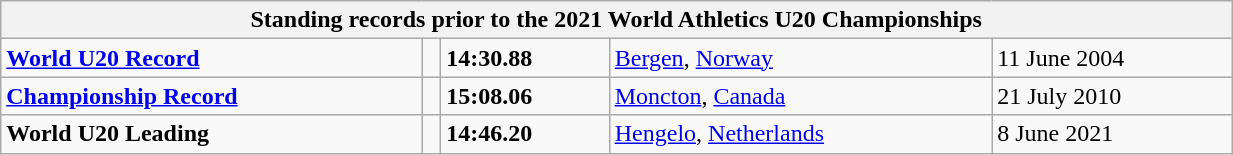<table class="wikitable" width=65%>
<tr>
<th colspan=5>Standing records prior to the 2021 World Athletics U20 Championships</th>
</tr>
<tr>
<td><strong><a href='#'>World U20 Record</a></strong></td>
<td></td>
<td><strong>14:30.88</strong></td>
<td><a href='#'>Bergen</a>, <a href='#'>Norway</a></td>
<td>11 June 2004</td>
</tr>
<tr>
<td><strong><a href='#'>Championship Record</a></strong></td>
<td></td>
<td><strong>15:08.06</strong></td>
<td><a href='#'>Moncton</a>, <a href='#'>Canada</a></td>
<td>21 July 2010</td>
</tr>
<tr>
<td><strong>World U20 Leading</strong></td>
<td></td>
<td><strong>14:46.20</strong></td>
<td><a href='#'>Hengelo</a>, <a href='#'>Netherlands</a></td>
<td>8 June 2021</td>
</tr>
</table>
